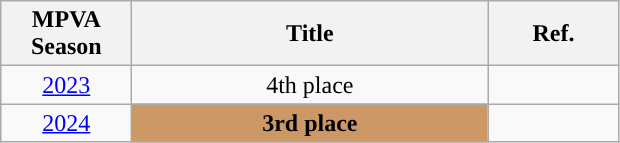<table class="wikitable">
<tr>
<th width=80px>MPVA Season</th>
<th width=230px>Title</th>
<th width=80px>Ref.</th>
</tr>
<tr align=center>
<td><a href='#'>2023</a></td>
<td>4th place</td>
<td></td>
</tr>
<tr align=center>
<td><a href='#'>2024</a></td>
<td style="background:#c96;"><strong>3rd place</strong></td>
<td></td>
</tr>
</table>
